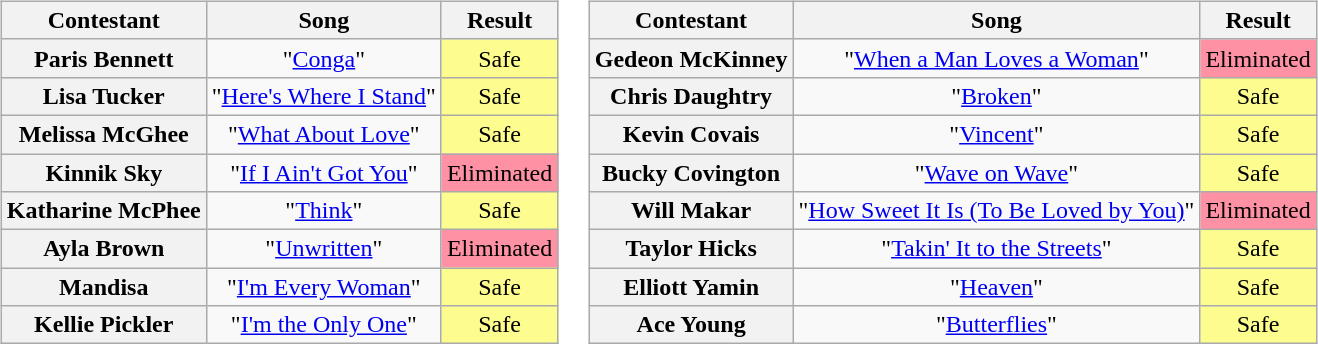<table>
<tr>
<td valign="top"><br><table class="wikitable" style="text-align:center;">
<tr>
<th scope="col">Contestant</th>
<th scope="col">Song</th>
<th scope="col">Result</th>
</tr>
<tr>
<th scope="row">Paris Bennett</th>
<td>"<a href='#'>Conga</a>"</td>
<td style="background:#fdfc8f;">Safe</td>
</tr>
<tr>
<th scope="row">Lisa Tucker</th>
<td>"<a href='#'>Here's Where I Stand</a>"</td>
<td style="background:#fdfc8f;">Safe</td>
</tr>
<tr>
<th scope="row">Melissa McGhee</th>
<td>"<a href='#'>What About Love</a>"</td>
<td style="background:#fdfc8f;">Safe</td>
</tr>
<tr>
<th scope="row">Kinnik Sky</th>
<td>"<a href='#'>If I Ain't Got You</a>"</td>
<td style="background:#FF91A4;">Eliminated</td>
</tr>
<tr>
<th scope="row">Katharine McPhee</th>
<td>"<a href='#'>Think</a>"</td>
<td style="background:#fdfc8f;">Safe</td>
</tr>
<tr>
<th scope="row">Ayla Brown</th>
<td>"<a href='#'>Unwritten</a>"</td>
<td style="background:#FF91A4;">Eliminated</td>
</tr>
<tr>
<th scope="row">Mandisa</th>
<td>"<a href='#'>I'm Every Woman</a>"</td>
<td style="background:#fdfc8f;">Safe</td>
</tr>
<tr>
<th scope="row">Kellie Pickler</th>
<td>"<a href='#'>I'm the Only One</a>"</td>
<td style="background:#fdfc8f;">Safe</td>
</tr>
</table>
</td>
<td valign="top"><br><table class="wikitable" style="text-align:center">
<tr>
<th scope="col">Contestant</th>
<th scope="col">Song</th>
<th scope="col">Result</th>
</tr>
<tr>
<th scope="row">Gedeon McKinney</th>
<td>"<a href='#'>When a Man Loves a Woman</a>"</td>
<td style="background:#FF91A4;">Eliminated</td>
</tr>
<tr>
<th scope="row">Chris Daughtry</th>
<td>"<a href='#'>Broken</a>"</td>
<td style="background:#fdfc8f;">Safe</td>
</tr>
<tr>
<th scope="row">Kevin Covais</th>
<td>"<a href='#'>Vincent</a>"</td>
<td style="background:#fdfc8f;">Safe</td>
</tr>
<tr>
<th scope="row">Bucky Covington</th>
<td>"<a href='#'>Wave on Wave</a>"</td>
<td style="background:#fdfc8f;">Safe</td>
</tr>
<tr>
<th scope="row">Will Makar</th>
<td>"<a href='#'>How Sweet It Is (To Be Loved by You)</a>"</td>
<td style="background:#FF91A4;">Eliminated</td>
</tr>
<tr>
<th scope="row">Taylor Hicks</th>
<td>"<a href='#'>Takin' It to the Streets</a>"</td>
<td style="background:#fdfc8f;">Safe</td>
</tr>
<tr>
<th scope="row">Elliott Yamin</th>
<td>"<a href='#'>Heaven</a>"</td>
<td style="background:#fdfc8f;">Safe</td>
</tr>
<tr>
<th scope="row">Ace Young</th>
<td>"<a href='#'>Butterflies</a>"</td>
<td style="background:#fdfc8f;">Safe</td>
</tr>
</table>
</td>
</tr>
</table>
